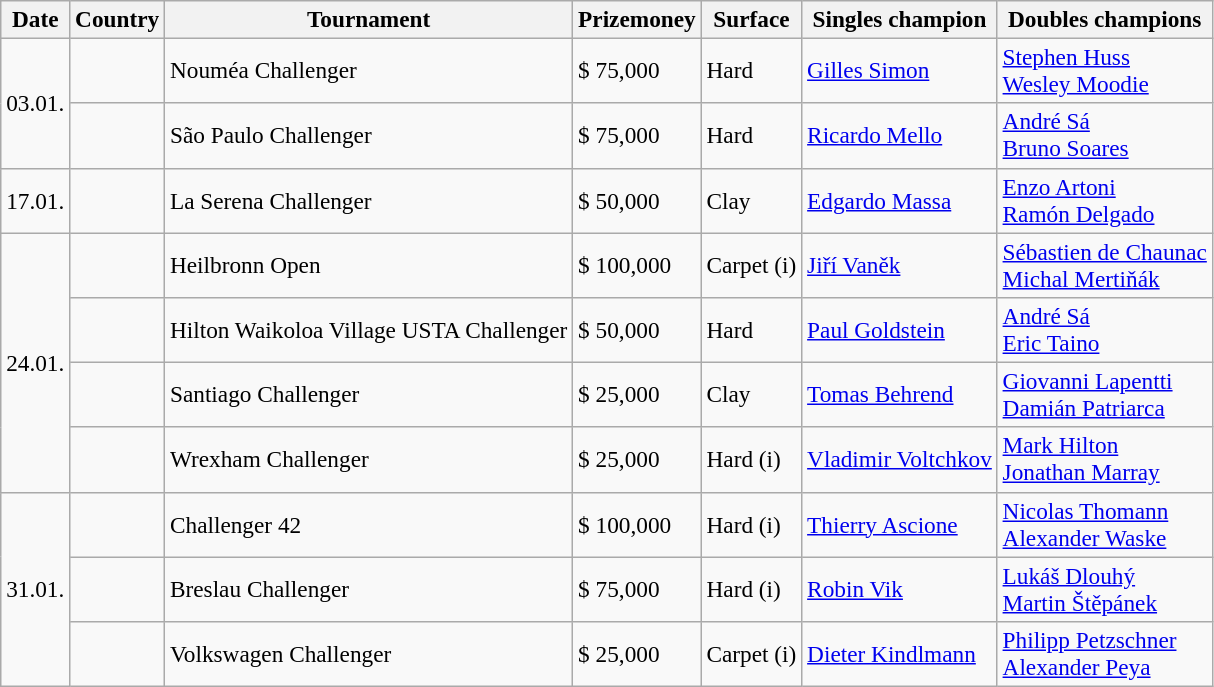<table class="sortable wikitable" style=font-size:97%>
<tr>
<th>Date</th>
<th>Country</th>
<th>Tournament</th>
<th>Prizemoney</th>
<th>Surface</th>
<th>Singles champion</th>
<th>Doubles champions</th>
</tr>
<tr>
<td rowspan="2">03.01.</td>
<td></td>
<td>Nouméa Challenger</td>
<td>$ 75,000</td>
<td>Hard</td>
<td> <a href='#'>Gilles Simon</a></td>
<td> <a href='#'>Stephen Huss</a><br> <a href='#'>Wesley Moodie</a></td>
</tr>
<tr>
<td></td>
<td>São Paulo Challenger</td>
<td>$ 75,000</td>
<td>Hard</td>
<td> <a href='#'>Ricardo Mello</a></td>
<td> <a href='#'>André Sá</a> <br>  <a href='#'>Bruno Soares</a></td>
</tr>
<tr>
<td>17.01.</td>
<td></td>
<td>La Serena Challenger</td>
<td>$ 50,000</td>
<td>Clay</td>
<td> <a href='#'>Edgardo Massa</a></td>
<td> <a href='#'>Enzo Artoni</a><br> <a href='#'>Ramón Delgado</a></td>
</tr>
<tr>
<td rowspan="4">24.01.</td>
<td></td>
<td>Heilbronn Open</td>
<td>$ 100,000</td>
<td>Carpet (i)</td>
<td> <a href='#'>Jiří Vaněk</a></td>
<td> <a href='#'>Sébastien de Chaunac</a><br> <a href='#'>Michal Mertiňák</a></td>
</tr>
<tr>
<td></td>
<td>Hilton Waikoloa Village USTA Challenger</td>
<td>$ 50,000</td>
<td>Hard</td>
<td> <a href='#'>Paul Goldstein</a></td>
<td> <a href='#'>André Sá</a><br> <a href='#'>Eric Taino</a></td>
</tr>
<tr>
<td></td>
<td>Santiago Challenger</td>
<td>$ 25,000</td>
<td>Clay</td>
<td> <a href='#'>Tomas Behrend</a></td>
<td> <a href='#'>Giovanni Lapentti</a><br> <a href='#'>Damián Patriarca</a></td>
</tr>
<tr>
<td></td>
<td>Wrexham Challenger</td>
<td>$ 25,000</td>
<td>Hard (i)</td>
<td> <a href='#'>Vladimir Voltchkov</a></td>
<td> <a href='#'>Mark Hilton</a><br> <a href='#'>Jonathan Marray</a></td>
</tr>
<tr>
<td rowspan="3">31.01.</td>
<td></td>
<td>Challenger 42</td>
<td>$ 100,000</td>
<td>Hard (i)</td>
<td> <a href='#'>Thierry Ascione</a></td>
<td> <a href='#'>Nicolas Thomann</a><br> <a href='#'>Alexander Waske</a></td>
</tr>
<tr>
<td></td>
<td>Breslau Challenger</td>
<td>$ 75,000</td>
<td>Hard (i)</td>
<td> <a href='#'>Robin Vik</a></td>
<td> <a href='#'>Lukáš Dlouhý</a> <br>  <a href='#'>Martin Štěpánek</a></td>
</tr>
<tr>
<td></td>
<td>Volkswagen Challenger</td>
<td>$ 25,000</td>
<td>Carpet (i)</td>
<td> <a href='#'>Dieter Kindlmann</a></td>
<td> <a href='#'>Philipp Petzschner</a> <br>  <a href='#'>Alexander Peya</a></td>
</tr>
</table>
